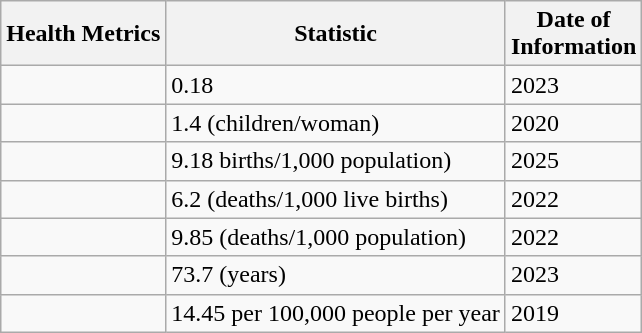<table class="wikitable">
<tr>
<th>Health Metrics</th>
<th>Statistic</th>
<th>Date of <br> Information</th>
</tr>
<tr>
<td></td>
<td>0.18</td>
<td>2023</td>
</tr>
<tr>
<td></td>
<td>1.4 (children/woman)</td>
<td>2020</td>
</tr>
<tr>
<td></td>
<td>9.18 births/1,000 population)</td>
<td>2025</td>
</tr>
<tr>
<td></td>
<td>6.2 (deaths/1,000 live births)</td>
<td>2022</td>
</tr>
<tr>
<td></td>
<td>9.85 (deaths/1,000 population)</td>
<td>2022</td>
</tr>
<tr>
<td></td>
<td>73.7 (years)</td>
<td>2023</td>
</tr>
<tr>
<td></td>
<td>14.45 per 100,000 people per year</td>
<td>2019</td>
</tr>
</table>
